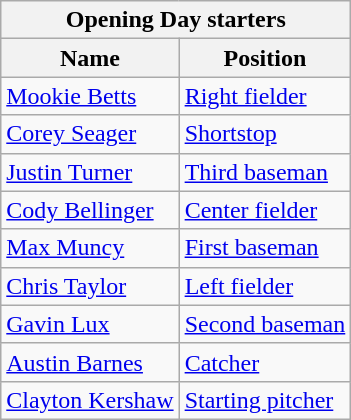<table class="wikitable" style="text-align:left">
<tr>
<th colspan="2">Opening Day starters</th>
</tr>
<tr>
<th>Name</th>
<th>Position</th>
</tr>
<tr>
<td><a href='#'>Mookie Betts</a></td>
<td><a href='#'>Right fielder</a></td>
</tr>
<tr>
<td><a href='#'>Corey Seager</a></td>
<td><a href='#'>Shortstop</a></td>
</tr>
<tr>
<td><a href='#'>Justin Turner</a></td>
<td><a href='#'>Third baseman</a></td>
</tr>
<tr>
<td><a href='#'>Cody Bellinger</a></td>
<td><a href='#'>Center fielder</a></td>
</tr>
<tr>
<td><a href='#'>Max Muncy</a></td>
<td><a href='#'>First baseman</a></td>
</tr>
<tr>
<td><a href='#'>Chris Taylor</a></td>
<td><a href='#'>Left fielder</a></td>
</tr>
<tr>
<td><a href='#'>Gavin Lux</a></td>
<td><a href='#'>Second baseman</a></td>
</tr>
<tr>
<td><a href='#'>Austin Barnes</a></td>
<td><a href='#'>Catcher</a></td>
</tr>
<tr>
<td><a href='#'>Clayton Kershaw</a></td>
<td><a href='#'>Starting pitcher</a></td>
</tr>
</table>
